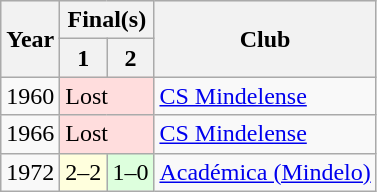<table class="wikitable">
<tr style="background:#efefef;">
<th rowspan="2">Year</th>
<th colspan="2">Final(s)</th>
<th rowspan="2">Club</th>
</tr>
<tr>
<th>1</th>
<th>2</th>
</tr>
<tr>
<td>1960</td>
<td colspan=2 bgcolor=#fdd>Lost</td>
<td><a href='#'>CS Mindelense</a></td>
</tr>
<tr>
<td>1966</td>
<td colspan=2 bgcolor=#fdd>Lost</td>
<td><a href='#'>CS Mindelense</a></td>
</tr>
<tr>
<td>1972</td>
<td bgcolor=#ffd>2–2</td>
<td bgcolor=#dfd>1–0</td>
<td><a href='#'>Académica (Mindelo)</a></td>
</tr>
</table>
